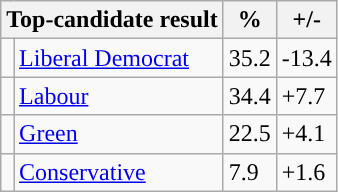<table class="wikitable">
<tr>
<th colspan="2">Top-candidate result</th>
<th>%</th>
<th>+/-</th>
</tr>
<tr>
<td style="background-color: "></td>
<td><a href='#'>Liberal Democrat</a></td>
<td>35.2</td>
<td>-13.4</td>
</tr>
<tr>
<td style="background-color: "></td>
<td><a href='#'>Labour</a></td>
<td>34.4</td>
<td>+7.7</td>
</tr>
<tr>
<td style="background-color: "></td>
<td><a href='#'>Green</a></td>
<td>22.5</td>
<td>+4.1</td>
</tr>
<tr>
<td style="background-color: "></td>
<td><a href='#'>Conservative</a></td>
<td>7.9</td>
<td>+1.6</td>
</tr>
</table>
